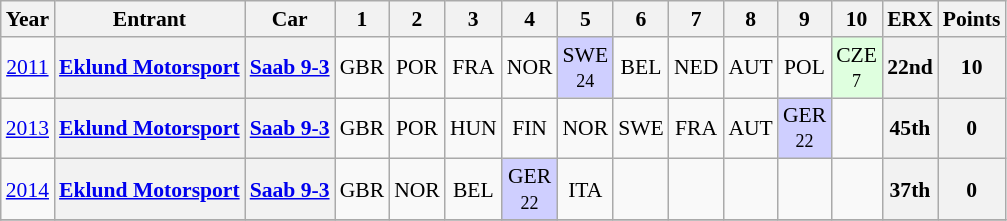<table class="wikitable" border="1" style="text-align:center; font-size:90%;">
<tr valign="top">
<th>Year</th>
<th>Entrant</th>
<th>Car</th>
<th>1</th>
<th>2</th>
<th>3</th>
<th>4</th>
<th>5</th>
<th>6</th>
<th>7</th>
<th>8</th>
<th>9</th>
<th>10</th>
<th>ERX</th>
<th>Points</th>
</tr>
<tr>
<td><a href='#'>2011</a></td>
<th><a href='#'>Eklund Motorsport</a></th>
<th><a href='#'>Saab 9-3</a></th>
<td>GBR<br><small></small></td>
<td>POR<br><small></small></td>
<td>FRA<br><small></small></td>
<td>NOR<br><small></small></td>
<td style="background:#CFCFFF;">SWE<br><small>24</small></td>
<td>BEL<br><small></small></td>
<td>NED<br><small></small></td>
<td>AUT<br><small></small></td>
<td>POL<br><small></small></td>
<td style="background:#DFFFDF;">CZE<br><small>7</small></td>
<th>22nd</th>
<th>10</th>
</tr>
<tr>
<td><a href='#'>2013</a></td>
<th><a href='#'>Eklund Motorsport</a></th>
<th><a href='#'>Saab 9-3</a></th>
<td>GBR<br><small></small></td>
<td>POR<br><small> </small></td>
<td>HUN<br><small></small></td>
<td>FIN<br><small></small></td>
<td>NOR<br><small></small></td>
<td>SWE<br><small></small></td>
<td>FRA<br><small></small></td>
<td>AUT<br><small></small></td>
<td style="background:#CFCFFF;">GER<br><small>22</small></td>
<td></td>
<th>45th</th>
<th>0</th>
</tr>
<tr>
<td><a href='#'>2014</a></td>
<th><a href='#'>Eklund Motorsport</a></th>
<th><a href='#'>Saab 9-3</a></th>
<td>GBR</td>
<td>NOR</td>
<td>BEL</td>
<td style="background:#CFCFFF;">GER<br><small>22</small></td>
<td>ITA</td>
<td></td>
<td></td>
<td></td>
<td></td>
<td></td>
<th>37th</th>
<th>0</th>
</tr>
<tr>
</tr>
</table>
